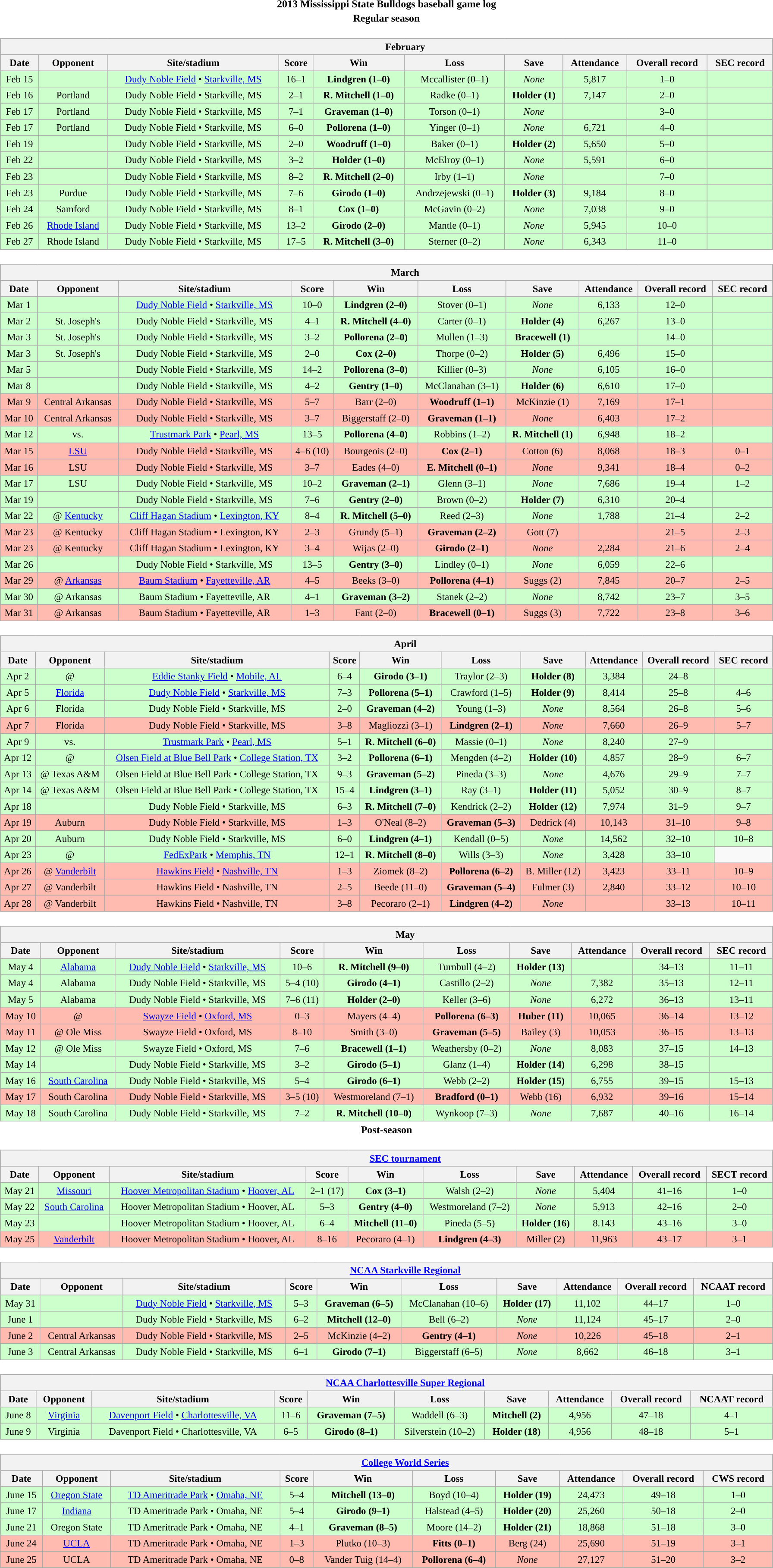<table class="toccolours" width=95% style="clear:both; margin:1.5em auto; text-align:center;">
<tr>
<th colspan=2>2013 Mississippi State Bulldogs baseball game log</th>
</tr>
<tr>
<th colspan=2>Regular season</th>
</tr>
<tr valign="top">
<td><br><table class="wikitable collapsible collapsed" style="margin:auto; width:100%; text-align:center; font-size:95%">
<tr>
<th colspan=12 style="padding-left:4em;">February</th>
</tr>
<tr>
<th>Date</th>
<th>Opponent</th>
<th>Site/stadium</th>
<th>Score</th>
<th>Win</th>
<th>Loss</th>
<th>Save</th>
<th>Attendance</th>
<th>Overall record</th>
<th>SEC record</th>
</tr>
<tr bgcolor="#ccffcc">
<td>Feb 15</td>
<td></td>
<td><a href='#'>Dudy Noble Field</a> • <a href='#'>Starkville, MS</a></td>
<td>16–1</td>
<td><strong>Lindgren (1–0)</strong></td>
<td>Mccallister (0–1)</td>
<td><em>None</em></td>
<td>5,817</td>
<td>1–0</td>
<td></td>
</tr>
<tr bgcolor="#ccffcc">
<td>Feb 16</td>
<td>Portland</td>
<td>Dudy Noble Field • Starkville, MS</td>
<td>2–1</td>
<td><strong>R. Mitchell (1–0)</strong></td>
<td>Radke (0–1)</td>
<td><strong>Holder (1)</strong></td>
<td>7,147</td>
<td>2–0</td>
<td></td>
</tr>
<tr bgcolor="#ccffcc">
<td>Feb 17</td>
<td>Portland</td>
<td>Dudy Noble Field • Starkville, MS</td>
<td>7–1</td>
<td><strong>Graveman (1–0)</strong></td>
<td>Torson (0–1)</td>
<td><em>None</em></td>
<td></td>
<td>3–0</td>
<td></td>
</tr>
<tr bgcolor="#ccffcc">
<td>Feb 17</td>
<td>Portland</td>
<td>Dudy Noble Field • Starkville, MS</td>
<td>6–0</td>
<td><strong>Pollorena (1–0)</strong></td>
<td>Yinger (0–1)</td>
<td><em>None</em></td>
<td>6,721</td>
<td>4–0</td>
<td></td>
</tr>
<tr bgcolor="#ccffcc">
<td>Feb 19</td>
<td></td>
<td>Dudy Noble Field • Starkville, MS</td>
<td>2–0</td>
<td><strong>Woodruff (1–0)</strong></td>
<td>Baker (0–1)</td>
<td><strong>Holder (2)</strong></td>
<td>5,650</td>
<td>5–0</td>
<td></td>
</tr>
<tr bgcolor="#ccffcc">
<td>Feb 22</td>
<td></td>
<td>Dudy Noble Field • Starkville, MS</td>
<td>3–2</td>
<td><strong>Holder (1–0)</strong></td>
<td>McElroy (0–1)</td>
<td><em>None</em></td>
<td>5,591</td>
<td>6–0</td>
<td></td>
</tr>
<tr bgcolor="#ccffcc">
<td>Feb 23</td>
<td></td>
<td>Dudy Noble Field • Starkville, MS</td>
<td>8–2</td>
<td><strong>R. Mitchell (2–0)</strong></td>
<td>Irby (1–1)</td>
<td><em>None</em></td>
<td></td>
<td>7–0</td>
<td></td>
</tr>
<tr bgcolor="#ccffcc">
<td>Feb 23</td>
<td>Purdue</td>
<td>Dudy Noble Field • Starkville, MS</td>
<td>7–6</td>
<td><strong>Girodo (1–0)</strong></td>
<td>Andrzejewski (0–1)</td>
<td><strong>Holder (3)</strong></td>
<td>9,184</td>
<td>8–0</td>
<td></td>
</tr>
<tr bgcolor="#ccffcc">
<td>Feb 24</td>
<td>Samford</td>
<td>Dudy Noble Field • Starkville, MS</td>
<td>8–1</td>
<td><strong>Cox (1–0)</strong></td>
<td>McGavin (0–2)</td>
<td><em>None</em></td>
<td>7,038</td>
<td>9–0</td>
<td></td>
</tr>
<tr bgcolor="#ccffcc">
<td>Feb 26</td>
<td><a href='#'>Rhode Island</a></td>
<td>Dudy Noble Field • Starkville, MS</td>
<td>13–2</td>
<td><strong>Girodo (2–0)</strong></td>
<td>Mantle (0–1)</td>
<td><em>None</em></td>
<td>5,945</td>
<td>10–0</td>
<td></td>
</tr>
<tr bgcolor="#ccffcc">
<td>Feb 27</td>
<td>Rhode Island</td>
<td>Dudy Noble Field • Starkville, MS</td>
<td>17–5</td>
<td><strong>R. Mitchell (3–0)</strong></td>
<td>Sterner (0–2)</td>
<td><em>None</em></td>
<td>6,343</td>
<td>11–0</td>
<td></td>
</tr>
</table>
</td>
</tr>
<tr valign="top">
<td><br><table class="wikitable collapsible collapsed" style="margin:auto; width:100%; text-align:center; font-size:95%">
<tr>
<th colspan=12 style="padding-left:4em;">March</th>
</tr>
<tr>
<th>Date</th>
<th>Opponent</th>
<th>Site/stadium</th>
<th>Score</th>
<th>Win</th>
<th>Loss</th>
<th>Save</th>
<th>Attendance</th>
<th>Overall record</th>
<th>SEC record</th>
</tr>
<tr bgcolor="#ccffcc">
<td>Mar 1</td>
<td></td>
<td><a href='#'>Dudy Noble Field</a> • <a href='#'>Starkville, MS</a></td>
<td>10–0</td>
<td><strong>Lindgren (2–0)</strong></td>
<td>Stover (0–1)</td>
<td><em>None</em></td>
<td>6,133</td>
<td>12–0</td>
<td></td>
</tr>
<tr bgcolor="#ccffcc">
<td>Mar 2</td>
<td>St. Joseph's</td>
<td>Dudy Noble Field • Starkville, MS</td>
<td>4–1</td>
<td><strong>R. Mitchell (4–0)</strong></td>
<td>Carter (0–1)</td>
<td><strong>Holder (4)</strong></td>
<td>6,267</td>
<td>13–0</td>
<td></td>
</tr>
<tr bgcolor="#ccffcc">
<td>Mar 3</td>
<td>St. Joseph's</td>
<td>Dudy Noble Field • Starkville, MS</td>
<td>3–2</td>
<td><strong>Pollorena (2–0)</strong></td>
<td>Mullen (1–3)</td>
<td><strong>Bracewell (1)</strong></td>
<td></td>
<td>14–0</td>
<td></td>
</tr>
<tr bgcolor="#ccffcc">
<td>Mar 3</td>
<td>St. Joseph's</td>
<td>Dudy Noble Field • Starkville, MS</td>
<td>2–0</td>
<td><strong>Cox (2–0)</strong></td>
<td>Thorpe (0–2)</td>
<td><strong>Holder (5)</strong></td>
<td>6,496</td>
<td>15–0</td>
<td></td>
</tr>
<tr bgcolor="#ccffcc">
<td>Mar 5</td>
<td></td>
<td>Dudy Noble Field • Starkville, MS</td>
<td>14–2</td>
<td><strong>Pollorena (3–0)</strong></td>
<td>Killier (0–3)</td>
<td><em>None</em></td>
<td>6,105</td>
<td>16–0</td>
<td></td>
</tr>
<tr bgcolor="#ccffcc">
<td>Mar 8</td>
<td></td>
<td>Dudy Noble Field • Starkville, MS</td>
<td>4–2</td>
<td><strong>Gentry (1–0)</strong></td>
<td>McClanahan (3–1)</td>
<td><strong>Holder (6)</strong></td>
<td>6,610</td>
<td>17–0</td>
<td></td>
</tr>
<tr bgcolor="#ffbbb">
<td>Mar 9</td>
<td>Central Arkansas</td>
<td>Dudy Noble Field • Starkville, MS</td>
<td>5–7</td>
<td>Barr (2–0)</td>
<td><strong>Woodruff (1–1)</strong></td>
<td>McKinzie (1)</td>
<td>7,169</td>
<td>17–1</td>
<td></td>
</tr>
<tr bgcolor="#ffbbb">
<td>Mar 10</td>
<td>Central Arkansas</td>
<td>Dudy Noble Field • Starkville, MS</td>
<td>3–7</td>
<td>Biggerstaff (2–0)</td>
<td><strong>Graveman (1–1)</strong></td>
<td><em>None</em></td>
<td>6,403</td>
<td>17–2</td>
<td></td>
</tr>
<tr bgcolor="#ccffcc">
<td>Mar 12</td>
<td>vs. </td>
<td><a href='#'>Trustmark Park</a> • <a href='#'>Pearl, MS</a></td>
<td>13–5</td>
<td><strong>Pollorena (4–0)</strong></td>
<td>Robbins (1–2)</td>
<td><strong>R. Mitchell (1)</strong></td>
<td>6,948</td>
<td>18–2</td>
<td></td>
</tr>
<tr bgcolor="#ffbbb">
<td>Mar 15</td>
<td><a href='#'>LSU</a></td>
<td>Dudy Noble Field • Starkville, MS</td>
<td>4–6 (10)</td>
<td>Bourgeois (2–0)</td>
<td><strong>Cox (2–1)</strong></td>
<td>Cotton (6)</td>
<td>8,068</td>
<td>18–3</td>
<td>0–1</td>
</tr>
<tr bgcolor="#ffbbb">
<td>Mar 16</td>
<td>LSU</td>
<td>Dudy Noble Field • Starkville, MS</td>
<td>3–7</td>
<td>Eades (4–0)</td>
<td><strong>E. Mitchell (0–1)</strong></td>
<td><em>None</em></td>
<td>9,341</td>
<td>18–4</td>
<td>0–2</td>
</tr>
<tr bgcolor="#ccffcc">
<td>Mar 17</td>
<td>LSU</td>
<td>Dudy Noble Field • Starkville, MS</td>
<td>10–2</td>
<td><strong>Graveman (2–1)</strong></td>
<td>Glenn (3–1)</td>
<td><em>None</em></td>
<td>7,686</td>
<td>19–4</td>
<td>1–2</td>
</tr>
<tr bgcolor="#ccffcc">
<td>Mar 19</td>
<td></td>
<td>Dudy Noble Field • Starkville, MS</td>
<td>7–6</td>
<td><strong>Gentry (2–0)</strong></td>
<td>Brown (0–2)</td>
<td><strong>Holder (7)</strong></td>
<td>6,310</td>
<td>20–4</td>
<td></td>
</tr>
<tr bgcolor="#ccffcc">
<td>Mar 22</td>
<td>@ <a href='#'>Kentucky</a></td>
<td><a href='#'>Cliff Hagan Stadium</a> • <a href='#'>Lexington, KY</a></td>
<td>8–4</td>
<td><strong>R. Mitchell (5–0)</strong></td>
<td>Reed (2–3)</td>
<td><em>None</em></td>
<td>1,788</td>
<td>21–4</td>
<td>2–2</td>
</tr>
<tr bgcolor="#ffbbb">
<td>Mar 23</td>
<td>@ Kentucky</td>
<td>Cliff Hagan Stadium • Lexington, KY</td>
<td>2–3</td>
<td>Grundy (5–1)</td>
<td><strong>Graveman (2–2)</strong></td>
<td>Gott (7)</td>
<td></td>
<td>21–5</td>
<td>2–3</td>
</tr>
<tr bgcolor="#ffbbb">
<td>Mar 23</td>
<td>@ Kentucky</td>
<td>Cliff Hagan Stadium • Lexington, KY</td>
<td>3–4</td>
<td>Wijas (2–0)</td>
<td><strong>Girodo (2–1)</strong></td>
<td><em>None</em></td>
<td>2,284</td>
<td>21–6</td>
<td>2–4</td>
</tr>
<tr bgcolor="#ccffcc">
<td>Mar 26</td>
<td></td>
<td>Dudy Noble Field • Starkville, MS</td>
<td>13–5</td>
<td><strong>Gentry (3–0)</strong></td>
<td>Lindley (0–1)</td>
<td><em>None</em></td>
<td>6,059</td>
<td>22–6</td>
<td></td>
</tr>
<tr bgcolor="#ffbbb">
<td>Mar 29</td>
<td>@ <a href='#'>Arkansas</a></td>
<td><a href='#'>Baum Stadium</a> • <a href='#'>Fayetteville, AR</a></td>
<td>4–5</td>
<td>Beeks (3–0)</td>
<td><strong>Pollorena (4–1)</strong></td>
<td>Suggs (2)</td>
<td>7,845</td>
<td>20–7</td>
<td>2–5</td>
</tr>
<tr bgcolor="#ccffcc">
<td>Mar 30</td>
<td>@ Arkansas</td>
<td>Baum Stadium • Fayetteville, AR</td>
<td>4–1</td>
<td><strong>Graveman (3–2)</strong></td>
<td>Stanek (2–2)</td>
<td><em>None</em></td>
<td>8,742</td>
<td>23–7</td>
<td>3–5</td>
</tr>
<tr bgcolor="#ffbbb">
<td>Mar 31</td>
<td>@ Arkansas</td>
<td>Baum Stadium • Fayetteville, AR</td>
<td>1–3</td>
<td>Fant (2–0)</td>
<td><strong>Bracewell (0–1)</strong></td>
<td>Suggs (3)</td>
<td>7,722</td>
<td>23–8</td>
<td>3–6</td>
</tr>
</table>
</td>
</tr>
<tr valign="top">
<td><br><table class="wikitable collapsible collapsed" style="margin:auto; width:100%; text-align:center; font-size:95%">
<tr>
<th colspan=12 style="padding-left:4em;">April</th>
</tr>
<tr>
<th>Date</th>
<th>Opponent</th>
<th>Site/stadium</th>
<th>Score</th>
<th>Win</th>
<th>Loss</th>
<th>Save</th>
<th>Attendance</th>
<th>Overall record</th>
<th>SEC record</th>
</tr>
<tr bgcolor="#ccffcc">
<td>Apr 2</td>
<td>@ </td>
<td><a href='#'>Eddie Stanky Field</a> • <a href='#'>Mobile, AL</a></td>
<td>6–4</td>
<td><strong>Girodo (3–1)</strong></td>
<td>Traylor (2–3)</td>
<td><strong>Holder (8)</strong></td>
<td>3,384</td>
<td>24–8</td>
<td></td>
</tr>
<tr bgcolor="#ccffcc">
<td>Apr 5</td>
<td><a href='#'>Florida</a></td>
<td><a href='#'>Dudy Noble Field</a> • <a href='#'>Starkville, MS</a></td>
<td>7–3</td>
<td><strong>Pollorena (5–1)</strong></td>
<td>Crawford (1–5)</td>
<td><strong>Holder (9)</strong></td>
<td>8,414</td>
<td>25–8</td>
<td>4–6</td>
</tr>
<tr bgcolor="#ccffcc">
<td>Apr 6</td>
<td>Florida</td>
<td>Dudy Noble Field • Starkville, MS</td>
<td>2–0</td>
<td><strong>Graveman (4–2)</strong></td>
<td>Young (1–3)</td>
<td><em>None</em></td>
<td>8,564</td>
<td>26–8</td>
<td>5–6</td>
</tr>
<tr bgcolor="#ffbbb">
<td>Apr 7</td>
<td>Florida</td>
<td>Dudy Noble Field • Starkville, MS</td>
<td>3–8</td>
<td>Magliozzi (3–1)</td>
<td><strong>Lindgren (2–1)</strong></td>
<td><em>None</em></td>
<td>7,660</td>
<td>26–9</td>
<td>5–7</td>
</tr>
<tr bgcolor="#ccffcc">
<td>Apr 9</td>
<td>vs. </td>
<td><a href='#'>Trustmark Park</a> • <a href='#'>Pearl, MS</a></td>
<td>5–1</td>
<td><strong>R. Mitchell (6–0)</strong></td>
<td>Massie (0–1)</td>
<td><em>None</em></td>
<td>8,240</td>
<td>27–9</td>
<td></td>
</tr>
<tr bgcolor="#ccffcc">
<td>Apr 12</td>
<td>@ </td>
<td><a href='#'>Olsen Field at Blue Bell Park</a> • <a href='#'>College Station, TX</a></td>
<td>3–2</td>
<td><strong>Pollorena (6–1)</strong></td>
<td>Mengden (4–2)</td>
<td><strong>Holder (10)</strong></td>
<td>4,857</td>
<td>28–9</td>
<td>6–7</td>
</tr>
<tr bgcolor="#ccffcc">
<td>Apr 13</td>
<td>@ Texas A&M</td>
<td>Olsen Field at Blue Bell Park • College Station, TX</td>
<td>9–3</td>
<td><strong>Graveman (5–2)</strong></td>
<td>Pineda (3–3)</td>
<td><em>None</em></td>
<td>4,676</td>
<td>29–9</td>
<td>7–7</td>
</tr>
<tr bgcolor="#ccffcc">
<td>Apr 14</td>
<td>@ Texas A&M</td>
<td>Olsen Field at Blue Bell Park • College Station, TX</td>
<td>15–4</td>
<td><strong>Lindgren (3–1)</strong></td>
<td>Ray (3–1)</td>
<td><strong>Holder (11)</strong></td>
<td>5,052</td>
<td>30–9</td>
<td>8–7</td>
</tr>
<tr bgcolor="#ccffcc">
<td>Apr 18</td>
<td></td>
<td>Dudy Noble Field • Starkville, MS</td>
<td>6–3</td>
<td><strong>R. Mitchell (7–0)</strong></td>
<td>Kendrick (2–2)</td>
<td><strong>Holder (12)</strong></td>
<td>7,974</td>
<td>31–9</td>
<td>9–7</td>
</tr>
<tr bgcolor="#ffbbb">
<td>Apr 19</td>
<td>Auburn</td>
<td>Dudy Noble Field • Starkville, MS</td>
<td>1–3</td>
<td>O'Neal (8–2)</td>
<td><strong>Graveman (5–3)</strong></td>
<td>Dedrick (4)</td>
<td>10,143</td>
<td>31–10</td>
<td>9–8</td>
</tr>
<tr bgcolor="#ccffcc">
<td>Apr 20</td>
<td>Auburn</td>
<td>Dudy Noble Field • Starkville, MS</td>
<td>6–0</td>
<td><strong>Lindgren (4–1)</strong></td>
<td>Kendall (0–5)</td>
<td><em>None</em></td>
<td>14,562</td>
<td>32–10</td>
<td>10–8</td>
</tr>
<tr bgcolor="#ccffcc">
<td>Apr 23</td>
<td>@ </td>
<td><a href='#'>FedExPark</a> • <a href='#'>Memphis, TN</a></td>
<td>12–1</td>
<td><strong>R. Mitchell (8–0)</strong></td>
<td>Wills (3–3)</td>
<td><em>None</em></td>
<td>3,428</td>
<td>33–10</td>
</tr>
<tr bgcolor="#ffbbb">
<td>Apr 26</td>
<td>@ <a href='#'>Vanderbilt</a></td>
<td><a href='#'>Hawkins Field</a> • <a href='#'>Nashville, TN</a></td>
<td>1–3</td>
<td>Ziomek (8–2)</td>
<td><strong>Pollorena (6–2)</strong></td>
<td>B. Miller (12)</td>
<td>3,423</td>
<td>33–11</td>
<td>10–9</td>
</tr>
<tr bgcolor="#ffbbb">
<td>Apr 27</td>
<td>@ Vanderbilt</td>
<td>Hawkins Field • Nashville, TN</td>
<td>2–5</td>
<td>Beede (11–0)</td>
<td><strong>Graveman (5–4)</strong></td>
<td>Fulmer (3)</td>
<td>2,840</td>
<td>33–12</td>
<td>10–10</td>
</tr>
<tr bgcolor="#ffbbb">
<td>Apr 28</td>
<td>@ Vanderbilt</td>
<td>Hawkins Field • Nashville, TN</td>
<td>3–8</td>
<td>Pecoraro (2–1)</td>
<td><strong>Lindgren (4–2)</strong></td>
<td><em>None</em></td>
<td></td>
<td>33–13</td>
<td>10–11</td>
</tr>
</table>
</td>
</tr>
<tr valign="top">
<td><br><table class="wikitable collapsible collapsed" style="margin:auto; width:100%; text-align:center; font-size:95%">
<tr>
<th colspan=12 style="padding-left:4em;">May</th>
</tr>
<tr>
<th>Date</th>
<th>Opponent</th>
<th>Site/stadium</th>
<th>Score</th>
<th>Win</th>
<th>Loss</th>
<th>Save</th>
<th>Attendance</th>
<th>Overall record</th>
<th>SEC record</th>
</tr>
<tr bgcolor="#ccffcc">
<td>May 4</td>
<td><a href='#'>Alabama</a></td>
<td><a href='#'>Dudy Noble Field</a> • <a href='#'>Starkville, MS</a></td>
<td>10–6</td>
<td><strong>R. Mitchell (9–0)</strong></td>
<td>Turnbull (4–2)</td>
<td><strong>Holder (13)</strong></td>
<td></td>
<td>34–13</td>
<td>11–11</td>
</tr>
<tr bgcolor="#ccffcc">
<td>May 4</td>
<td>Alabama</td>
<td>Dudy Noble Field • Starkville, MS</td>
<td>5–4 (10)</td>
<td><strong>Girodo (4–1)</strong></td>
<td>Castillo (2–2)</td>
<td><em>None</em></td>
<td>7,382</td>
<td>35–13</td>
<td>12–11</td>
</tr>
<tr bgcolor="#ccffcc">
<td>May 5</td>
<td>Alabama</td>
<td>Dudy Noble Field • Starkville, MS</td>
<td>7–6 (11)</td>
<td><strong>Holder (2–0)</strong></td>
<td>Keller (3–6)</td>
<td><em>None</em></td>
<td>6,272</td>
<td>36–13</td>
<td>13–11</td>
</tr>
<tr bgcolor="#ffbbb">
<td>May 10</td>
<td>@ </td>
<td><a href='#'>Swayze Field</a> • <a href='#'>Oxford, MS</a></td>
<td>0–3</td>
<td>Mayers (4–4)</td>
<td><strong>Pollorena (6–3)</strong></td>
<td><strong>Huber (11)</strong></td>
<td>10,065</td>
<td>36–14</td>
<td>13–12</td>
</tr>
<tr bgcolor="#ffbbb">
<td>May 11</td>
<td>@ Ole Miss</td>
<td>Swayze Field • Oxford, MS</td>
<td>8–10</td>
<td>Smith (3–0)</td>
<td><strong>Graveman (5–5)</strong></td>
<td>Bailey (3)</td>
<td>10,053</td>
<td>36–15</td>
<td>13–13</td>
</tr>
<tr bgcolor="#ccffcc">
<td>May 12</td>
<td>@ Ole Miss</td>
<td>Swayze Field • Oxford, MS</td>
<td>7–6</td>
<td><strong>Bracewell (1–1)</strong></td>
<td>Weathersby (0–2)</td>
<td><em>None</em></td>
<td>8,083</td>
<td>37–15</td>
<td>14–13</td>
</tr>
<tr bgcolor="#ccffcc">
<td>May 14</td>
<td></td>
<td>Dudy Noble Field • Starkville, MS</td>
<td>3–2</td>
<td><strong>Girodo (5–1)</strong></td>
<td>Glanz (1–4)</td>
<td><strong>Holder (14)</strong></td>
<td>6,298</td>
<td>38–15</td>
<td></td>
</tr>
<tr bgcolor="#ccffcc">
<td>May 16</td>
<td><a href='#'>South Carolina</a></td>
<td>Dudy Noble Field • Starkville, MS</td>
<td>5–4</td>
<td><strong>Girodo (6–1)</strong></td>
<td>Webb (2–2)</td>
<td><strong>Holder (15)</strong></td>
<td>6,755</td>
<td>39–15</td>
<td>15–13</td>
</tr>
<tr bgcolor="#ffbbb">
<td>May 17</td>
<td>South Carolina</td>
<td>Dudy Noble Field • Starkville, MS</td>
<td>3–5 (10)</td>
<td>Westmoreland (7–1)</td>
<td><strong>Bradford (0–1)</strong></td>
<td>Webb (16)</td>
<td>6,932</td>
<td>39–16</td>
<td>15–14</td>
</tr>
<tr bgcolor="#ccffcc">
<td>May 18</td>
<td>South Carolina</td>
<td>Dudy Noble Field • Starkville, MS</td>
<td>7–2</td>
<td><strong>R. Mitchell (10–0)</strong></td>
<td>Wynkoop (7–3)</td>
<td><em>None</em></td>
<td>7,687</td>
<td>40–16</td>
<td>16–14</td>
</tr>
</table>
</td>
</tr>
<tr>
<th colspan=2>Post-season</th>
</tr>
<tr>
<td><br><table class="wikitable collapsible" style="margin:auto; width:100%; text-align:center; font-size:95%">
<tr>
<th colspan=12 style="padding-left:4em;"><a href='#'>SEC tournament</a></th>
</tr>
<tr>
<th>Date</th>
<th>Opponent</th>
<th>Site/stadium</th>
<th>Score</th>
<th>Win</th>
<th>Loss</th>
<th>Save</th>
<th>Attendance</th>
<th>Overall record</th>
<th>SECT record</th>
</tr>
<tr bgcolor="#ccffcc">
<td>May 21</td>
<td><a href='#'>Missouri</a></td>
<td><a href='#'>Hoover Metropolitan Stadium</a> • <a href='#'>Hoover, AL</a></td>
<td>2–1 (17)</td>
<td><strong>Cox (3–1)</strong></td>
<td>Walsh (2–2)</td>
<td><em>None</em></td>
<td>5,404</td>
<td>41–16</td>
<td>1–0</td>
</tr>
<tr bgcolor="#ccffcc">
<td>May 22</td>
<td><a href='#'>South Carolina</a></td>
<td>Hoover Metropolitan Stadium • Hoover, AL</td>
<td>5–3</td>
<td><strong>Gentry (4–0)</strong></td>
<td>Westmoreland (7–2)</td>
<td><em>None</em></td>
<td>5,913</td>
<td>42–16</td>
<td>2–0</td>
</tr>
<tr bgcolor="#ccffcc">
<td>May 23</td>
<td></td>
<td>Hoover Metropolitan Stadium • Hoover, AL</td>
<td>6–4</td>
<td><strong>Mitchell (11–0)</strong></td>
<td>Pineda (5–5)</td>
<td><strong>Holder (16)</strong></td>
<td>8.143</td>
<td>43–16</td>
<td>3–0</td>
</tr>
<tr bgcolor="#ffbbb">
<td>May 25</td>
<td><a href='#'>Vanderbilt</a></td>
<td>Hoover Metropolitan Stadium • Hoover, AL</td>
<td>8–16</td>
<td>Pecoraro (4–1)</td>
<td><strong>Lindgren (4–3)</strong></td>
<td>Miller (2)</td>
<td>11,963</td>
<td>43–17</td>
<td>3–1</td>
</tr>
</table>
</td>
</tr>
<tr>
<td><br><table class="wikitable collapsible" style="margin:auto; width:100%; text-align:center; font-size:95%">
<tr>
<th colspan=12 style="padding-left:4em;"><a href='#'>NCAA Starkville Regional</a></th>
</tr>
<tr>
<th>Date</th>
<th>Opponent</th>
<th>Site/stadium</th>
<th>Score</th>
<th>Win</th>
<th>Loss</th>
<th>Save</th>
<th>Attendance</th>
<th>Overall record</th>
<th>NCAAT record</th>
</tr>
<tr bgcolor="#ccffcc">
<td>May 31</td>
<td></td>
<td><a href='#'>Dudy Noble Field</a> • <a href='#'>Starkville, MS</a></td>
<td>5–3</td>
<td><strong>Graveman (6–5)</strong></td>
<td>McClanahan (10–6)</td>
<td><strong>Holder (17)</strong></td>
<td>11,102</td>
<td>44–17</td>
<td>1–0</td>
</tr>
<tr bgcolor="#ccffcc">
<td>June 1</td>
<td></td>
<td>Dudy Noble Field • Starkville, MS</td>
<td>6–2</td>
<td><strong>Mitchell (12–0)</strong></td>
<td>Bell (6–2)</td>
<td><em>None</em></td>
<td>11,124</td>
<td>45–17</td>
<td>2–0</td>
</tr>
<tr bgcolor="#ffbbb">
<td>June 2</td>
<td>Central Arkansas</td>
<td>Dudy Noble Field • Starkville, MS</td>
<td>2–5</td>
<td>McKinzie (4–2)</td>
<td><strong>Gentry (4–1)</strong></td>
<td><em>None</em></td>
<td>10,226</td>
<td>45–18</td>
<td>2–1</td>
</tr>
<tr bgcolor="#ccffcc">
<td>June 3</td>
<td>Central Arkansas</td>
<td>Dudy Noble Field • Starkville, MS</td>
<td>6–1</td>
<td><strong>Girodo (7–1)</strong></td>
<td>Biggerstaff (6–5)</td>
<td><em>None</em></td>
<td>8,662</td>
<td>46–18</td>
<td>3–1</td>
</tr>
</table>
</td>
</tr>
<tr>
<td><br><table class="wikitable collapsible" style="margin:auto; width:100%; text-align:center; font-size:95%">
<tr>
<th colspan=12 style="padding-left:4em;"><a href='#'>NCAA Charlottesville Super Regional</a></th>
</tr>
<tr>
<th>Date</th>
<th>Opponent</th>
<th>Site/stadium</th>
<th>Score</th>
<th>Win</th>
<th>Loss</th>
<th>Save</th>
<th>Attendance</th>
<th>Overall record</th>
<th>NCAAT record</th>
</tr>
<tr bgcolor="#ccffcc">
<td>June 8</td>
<td><a href='#'>Virginia</a></td>
<td><a href='#'>Davenport Field</a> • <a href='#'>Charlottesville, VA</a></td>
<td>11–6</td>
<td><strong>Graveman (7–5)</strong></td>
<td>Waddell (6–3)</td>
<td><strong>Mitchell (2)</strong></td>
<td>4,956</td>
<td>47–18</td>
<td>4–1</td>
</tr>
<tr bgcolor="#ccffcc">
<td>June 9</td>
<td>Virginia</td>
<td>Davenport Field • Charlottesville, VA</td>
<td>6–5</td>
<td><strong>Girodo (8–1)</strong></td>
<td>Silverstein (10–2)</td>
<td><strong>Holder (18)</strong></td>
<td>4,956</td>
<td>48–18</td>
<td>5–1</td>
</tr>
</table>
</td>
</tr>
<tr>
<td><br><table class="wikitable collapsible" style="margin:auto; width:100%; text-align:center; font-size:95%">
<tr>
<th colspan=12 style="padding-left:4em;"><a href='#'>College World Series</a></th>
</tr>
<tr>
<th>Date</th>
<th>Opponent</th>
<th>Site/stadium</th>
<th>Score</th>
<th>Win</th>
<th>Loss</th>
<th>Save</th>
<th>Attendance</th>
<th>Overall record</th>
<th>CWS record</th>
</tr>
<tr bgcolor="#ccffcc">
<td>June 15</td>
<td><a href='#'>Oregon State</a></td>
<td><a href='#'>TD Ameritrade Park</a> • <a href='#'>Omaha, NE</a></td>
<td>5–4</td>
<td><strong>Mitchell (13–0)</strong></td>
<td>Boyd (10–4)</td>
<td><strong>Holder (19)</strong></td>
<td>24,473</td>
<td>49–18</td>
<td>1–0</td>
</tr>
<tr bgcolor="#ccffcc">
<td>June 17</td>
<td><a href='#'>Indiana</a></td>
<td>TD Ameritrade Park • Omaha, NE</td>
<td>5–4</td>
<td><strong>Girodo (9–1)</strong></td>
<td>Halstead (4–5)</td>
<td><strong>Holder (20)</strong></td>
<td>25,260</td>
<td>50–18</td>
<td>2–0</td>
</tr>
<tr bgcolor="#ccffcc">
<td>June 21</td>
<td>Oregon State</td>
<td>TD Ameritrade Park • Omaha, NE</td>
<td>4–1</td>
<td><strong>Graveman (8–5)</strong></td>
<td>Moore (14–2)</td>
<td><strong>Holder (21)</strong></td>
<td>18,868</td>
<td>51–18</td>
<td>3–0</td>
</tr>
<tr bgcolor="#ffbbb">
<td>June 24</td>
<td><a href='#'>UCLA</a></td>
<td>TD Ameritrade Park • Omaha, NE</td>
<td>1–3</td>
<td>Plutko (10–3)</td>
<td><strong>Fitts (0–1)</strong></td>
<td>Berg (24)</td>
<td>25,690</td>
<td>51–19</td>
<td>3–1</td>
</tr>
<tr bgcolor="#ffbbb">
<td>June 25</td>
<td>UCLA</td>
<td>TD Ameritrade Park • Omaha, NE</td>
<td>0–8</td>
<td>Vander Tuig (14–4)</td>
<td><strong>Pollorena (6–4)</strong></td>
<td><em>None</em></td>
<td>27,127</td>
<td>51–20</td>
<td>3–2</td>
</tr>
</table>
</td>
</tr>
</table>
